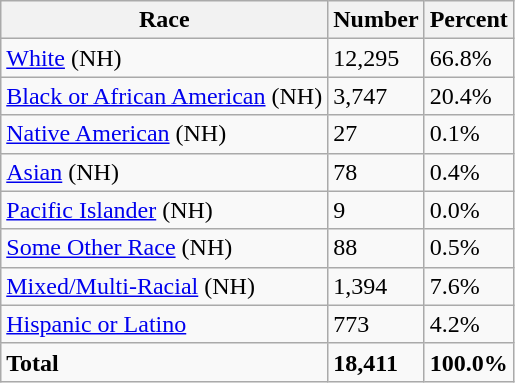<table class="wikitable">
<tr>
<th>Race</th>
<th>Number</th>
<th>Percent</th>
</tr>
<tr>
<td><a href='#'>White</a> (NH)</td>
<td>12,295</td>
<td>66.8%</td>
</tr>
<tr>
<td><a href='#'>Black or African American</a> (NH)</td>
<td>3,747</td>
<td>20.4%</td>
</tr>
<tr>
<td><a href='#'>Native American</a> (NH)</td>
<td>27</td>
<td>0.1%</td>
</tr>
<tr>
<td><a href='#'>Asian</a> (NH)</td>
<td>78</td>
<td>0.4%</td>
</tr>
<tr>
<td><a href='#'>Pacific Islander</a> (NH)</td>
<td>9</td>
<td>0.0%</td>
</tr>
<tr>
<td><a href='#'>Some Other Race</a> (NH)</td>
<td>88</td>
<td>0.5%</td>
</tr>
<tr>
<td><a href='#'>Mixed/Multi-Racial</a> (NH)</td>
<td>1,394</td>
<td>7.6%</td>
</tr>
<tr>
<td><a href='#'>Hispanic or Latino</a></td>
<td>773</td>
<td>4.2%</td>
</tr>
<tr>
<td><strong>Total</strong></td>
<td><strong>18,411</strong></td>
<td><strong>100.0%</strong></td>
</tr>
</table>
